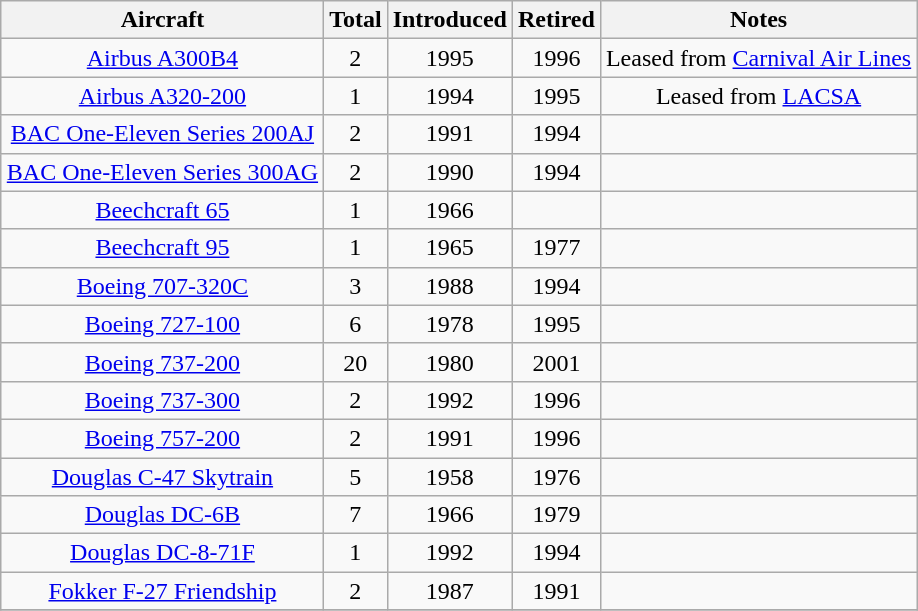<table class="wikitable" style="margin:0.5em auto; text-align:center">
<tr>
<th>Aircraft</th>
<th>Total</th>
<th>Introduced</th>
<th>Retired</th>
<th>Notes</th>
</tr>
<tr>
<td><a href='#'>Airbus A300B4</a></td>
<td>2</td>
<td>1995</td>
<td>1996</td>
<td>Leased from <a href='#'>Carnival Air Lines</a></td>
</tr>
<tr>
<td><a href='#'>Airbus A320-200</a></td>
<td>1</td>
<td>1994</td>
<td>1995</td>
<td>Leased from <a href='#'>LACSA</a></td>
</tr>
<tr>
<td><a href='#'>BAC One-Eleven Series 200AJ</a></td>
<td>2</td>
<td>1991</td>
<td>1994</td>
<td></td>
</tr>
<tr>
<td><a href='#'>BAC One-Eleven Series 300AG</a></td>
<td>2</td>
<td>1990</td>
<td>1994</td>
<td></td>
</tr>
<tr>
<td><a href='#'>Beechcraft 65</a></td>
<td>1</td>
<td>1966</td>
<td></td>
<td></td>
</tr>
<tr>
<td><a href='#'>Beechcraft 95</a></td>
<td>1</td>
<td>1965</td>
<td>1977</td>
<td></td>
</tr>
<tr>
<td><a href='#'>Boeing 707-320C</a></td>
<td>3</td>
<td>1988</td>
<td>1994</td>
<td></td>
</tr>
<tr>
<td><a href='#'>Boeing 727-100</a></td>
<td>6</td>
<td>1978</td>
<td>1995</td>
<td></td>
</tr>
<tr>
<td><a href='#'>Boeing 737-200</a></td>
<td>20</td>
<td>1980</td>
<td>2001</td>
<td></td>
</tr>
<tr>
<td><a href='#'>Boeing 737-300</a></td>
<td>2</td>
<td>1992</td>
<td>1996</td>
<td></td>
</tr>
<tr>
<td><a href='#'>Boeing 757-200</a></td>
<td>2</td>
<td>1991</td>
<td>1996</td>
<td></td>
</tr>
<tr>
<td><a href='#'>Douglas C-47 Skytrain</a></td>
<td>5</td>
<td>1958</td>
<td>1976</td>
<td></td>
</tr>
<tr>
<td><a href='#'>Douglas DC-6B</a></td>
<td>7</td>
<td>1966</td>
<td>1979</td>
<td></td>
</tr>
<tr>
<td><a href='#'>Douglas DC-8-71F</a></td>
<td>1</td>
<td>1992</td>
<td>1994</td>
<td></td>
</tr>
<tr>
<td><a href='#'>Fokker F-27 Friendship</a></td>
<td>2</td>
<td>1987</td>
<td>1991</td>
<td></td>
</tr>
<tr>
</tr>
</table>
